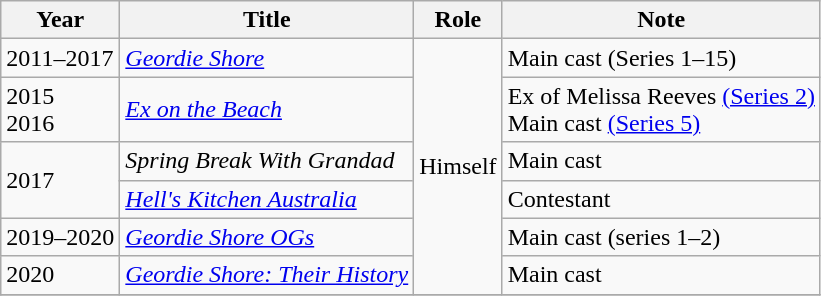<table class="wikitable">
<tr>
<th>Year</th>
<th>Title</th>
<th>Role</th>
<th>Note</th>
</tr>
<tr>
<td>2011–2017</td>
<td><em><a href='#'>Geordie Shore</a></em></td>
<td rowspan="6">Himself</td>
<td>Main cast (Series 1–15)</td>
</tr>
<tr>
<td>2015<br>2016</td>
<td><em><a href='#'>Ex on the Beach</a></em></td>
<td>Ex of Melissa Reeves <a href='#'>(Series 2)</a><br>Main cast <a href='#'>(Series 5)</a></td>
</tr>
<tr>
<td rowspan=2>2017</td>
<td><em>Spring Break With Grandad</em></td>
<td>Main cast</td>
</tr>
<tr>
<td><em><a href='#'>Hell's Kitchen Australia</a></em></td>
<td>Contestant</td>
</tr>
<tr>
<td>2019–2020</td>
<td><em><a href='#'>Geordie Shore OGs</a></em></td>
<td>Main cast (series 1–2)</td>
</tr>
<tr>
<td>2020</td>
<td><a href='#'><em>Geordie Shore: Their History</em></a></td>
<td>Main cast</td>
</tr>
<tr>
</tr>
</table>
